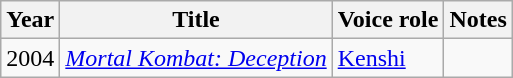<table class="wikitable">
<tr>
<th>Year</th>
<th>Title</th>
<th>Voice role</th>
<th>Notes</th>
</tr>
<tr>
<td>2004</td>
<td><em><a href='#'>Mortal Kombat: Deception</a></em></td>
<td><a href='#'>Kenshi</a></td>
<td></td>
</tr>
</table>
